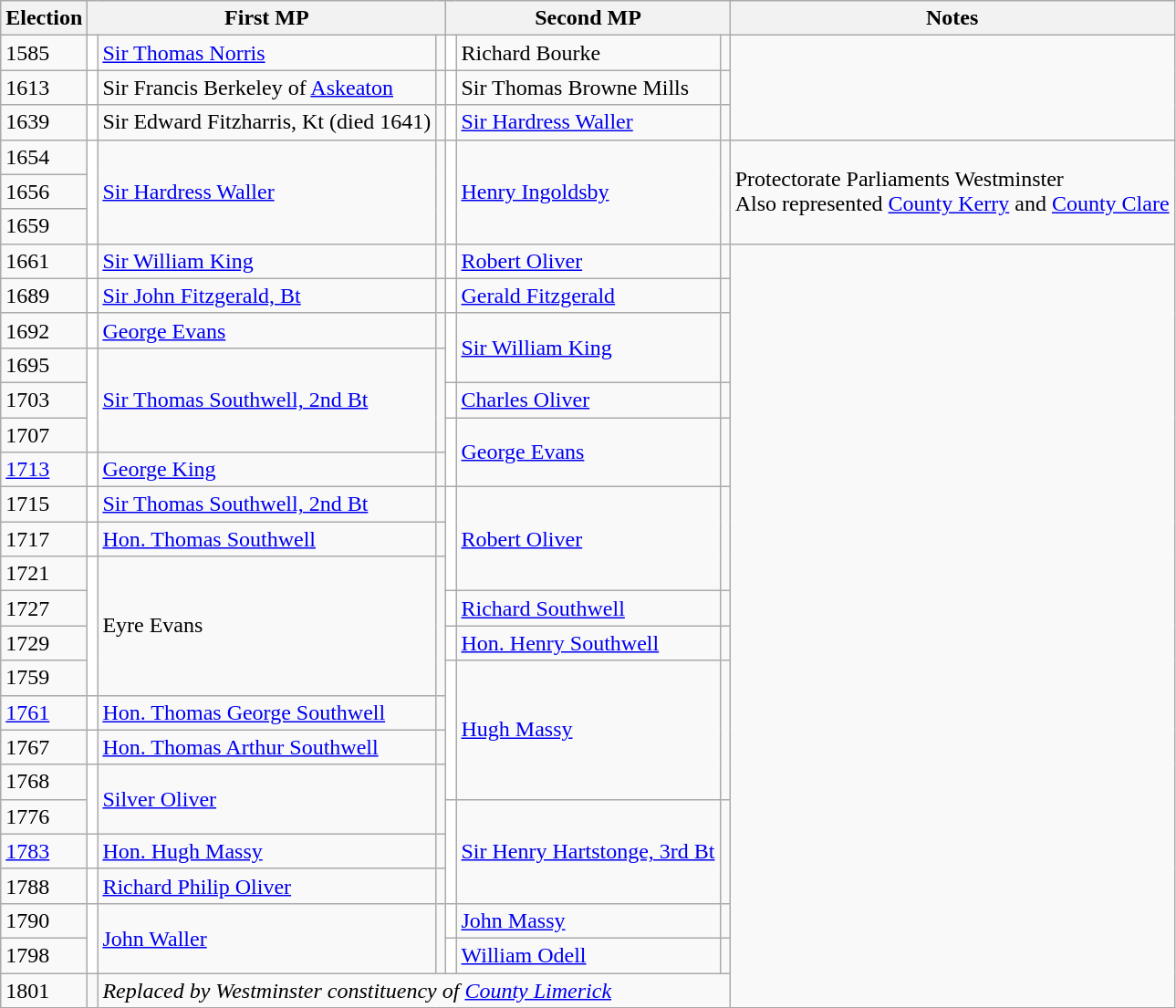<table class="wikitable">
<tr>
<th>Election</th>
<th colspan=3>First MP</th>
<th colspan=3>Second MP</th>
<th>Notes</th>
</tr>
<tr>
<td>1585</td>
<td style="background-color: white"></td>
<td><a href='#'>Sir Thomas Norris</a></td>
<td></td>
<td style="background-color: white"></td>
<td>Richard Bourke</td>
<td></td>
</tr>
<tr>
<td>1613</td>
<td style="background-color: white"></td>
<td>Sir Francis Berkeley of <a href='#'>Askeaton</a></td>
<td></td>
<td style="background-color: white"></td>
<td>Sir Thomas Browne Mills</td>
<td></td>
</tr>
<tr>
<td>1639</td>
<td style="background-color: white"></td>
<td>Sir Edward Fitzharris, Kt (died 1641)</td>
<td></td>
<td style="background-color: white"></td>
<td><a href='#'>Sir Hardress Waller</a></td>
<td></td>
</tr>
<tr>
<td>1654</td>
<td rowspan="3" style="background-color: white"></td>
<td rowspan="3"><a href='#'>Sir Hardress Waller</a></td>
<td rowspan="3"></td>
<td rowspan="3" style="background-color: white"></td>
<td rowspan="3"><a href='#'>Henry Ingoldsby</a></td>
<td rowspan="3"></td>
<td rowspan = "3">Protectorate Parliaments Westminster<br> Also represented <a href='#'>County Kerry</a> and <a href='#'>County Clare</a></td>
</tr>
<tr>
<td>1656</td>
</tr>
<tr>
<td>1659</td>
</tr>
<tr>
<td>1661</td>
<td style="background-color: white"></td>
<td><a href='#'>Sir William King</a> </td>
<td></td>
<td style="background-color: white"></td>
<td><a href='#'>Robert Oliver</a></td>
<td></td>
</tr>
<tr>
<td>1689</td>
<td style="background-color: white"></td>
<td><a href='#'>Sir John Fitzgerald, Bt</a></td>
<td></td>
<td style="background-color: white"></td>
<td><a href='#'>Gerald Fitzgerald</a></td>
<td></td>
</tr>
<tr>
<td>1692</td>
<td style="background-color: white"></td>
<td><a href='#'>George Evans</a></td>
<td></td>
<td rowspan="2" style="background-color: white"></td>
<td rowspan="2"><a href='#'>Sir William King</a> </td>
<td rowspan="2"></td>
</tr>
<tr>
<td>1695</td>
<td rowspan="3" style="background-color: white"></td>
<td rowspan="3"><a href='#'>Sir Thomas Southwell, 2nd Bt</a></td>
<td rowspan="3"></td>
</tr>
<tr>
<td>1703</td>
<td style="background-color: white"></td>
<td><a href='#'>Charles Oliver</a></td>
<td></td>
</tr>
<tr>
<td>1707</td>
<td rowspan="2" style="background-color: white"></td>
<td rowspan="2"><a href='#'>George Evans</a></td>
<td rowspan="2"></td>
</tr>
<tr>
<td><a href='#'>1713</a></td>
<td style="background-color: white"></td>
<td><a href='#'>George King</a></td>
<td></td>
</tr>
<tr>
<td>1715</td>
<td style="background-color: white"></td>
<td><a href='#'>Sir Thomas Southwell, 2nd Bt</a></td>
<td></td>
<td rowspan="3" style="background-color: white"></td>
<td rowspan="3"><a href='#'>Robert Oliver</a></td>
<td rowspan="3"></td>
</tr>
<tr>
<td>1717</td>
<td style="background-color: white"></td>
<td><a href='#'>Hon. Thomas Southwell</a></td>
<td></td>
</tr>
<tr>
<td>1721</td>
<td rowspan="4" style="background-color: white"></td>
<td rowspan="4">Eyre Evans</td>
<td rowspan="4"></td>
</tr>
<tr>
<td>1727</td>
<td style="background-color: white"></td>
<td><a href='#'>Richard Southwell</a></td>
<td></td>
</tr>
<tr>
<td>1729</td>
<td style="background-color: white"></td>
<td><a href='#'>Hon. Henry Southwell</a></td>
<td></td>
</tr>
<tr>
<td>1759</td>
<td rowspan="4" style="background-color: white"></td>
<td rowspan="4"><a href='#'>Hugh Massy</a></td>
<td rowspan="4"></td>
</tr>
<tr>
<td><a href='#'>1761</a></td>
<td style="background-color: white"></td>
<td><a href='#'>Hon. Thomas George Southwell</a></td>
<td></td>
</tr>
<tr>
<td>1767</td>
<td style="background-color: white"></td>
<td><a href='#'>Hon. Thomas Arthur Southwell</a></td>
<td></td>
</tr>
<tr>
<td>1768</td>
<td rowspan="2" style="background-color: white"></td>
<td rowspan="2"><a href='#'>Silver Oliver</a></td>
<td rowspan="2"></td>
</tr>
<tr>
<td>1776</td>
<td rowspan="3" style="background-color: white"></td>
<td rowspan="3"><a href='#'>Sir Henry Hartstonge, 3rd Bt</a></td>
<td rowspan="3"></td>
</tr>
<tr>
<td><a href='#'>1783</a></td>
<td style="background-color: white"></td>
<td><a href='#'>Hon. Hugh Massy</a></td>
<td></td>
</tr>
<tr>
<td>1788</td>
<td style="background-color: white"></td>
<td><a href='#'>Richard Philip Oliver</a></td>
<td></td>
</tr>
<tr>
<td>1790</td>
<td rowspan="2" style="background-color: white"></td>
<td rowspan="2"><a href='#'>John Waller</a></td>
<td rowspan="2"></td>
<td style="background-color: white"></td>
<td><a href='#'>John Massy</a></td>
<td></td>
</tr>
<tr>
<td>1798</td>
<td style="background-color: white"></td>
<td><a href='#'>William Odell</a></td>
<td></td>
</tr>
<tr>
<td>1801</td>
<td></td>
<td colspan = "5"><em>Replaced by Westminster constituency of <a href='#'>County Limerick</a></em></td>
</tr>
</table>
